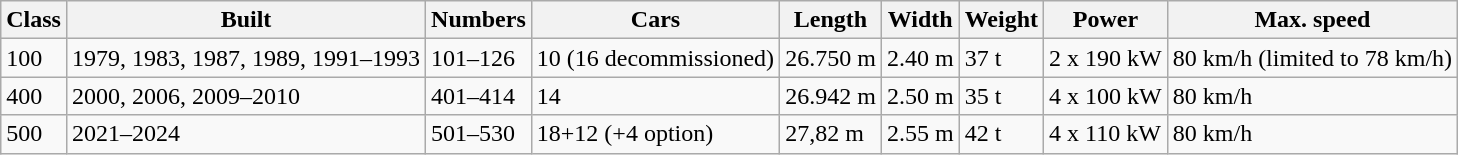<table class="wikitable">
<tr>
<th>Class</th>
<th>Built</th>
<th>Numbers</th>
<th>Cars</th>
<th>Length</th>
<th>Width</th>
<th>Weight</th>
<th>Power</th>
<th>Max. speed</th>
</tr>
<tr>
<td>100</td>
<td>1979, 1983, 1987, 1989, 1991–1993</td>
<td>101–126</td>
<td>10 (16 decommissioned)</td>
<td>26.750 m</td>
<td>2.40 m</td>
<td>37 t</td>
<td>2 x 190 kW</td>
<td>80 km/h (limited to 78 km/h)</td>
</tr>
<tr>
<td>400</td>
<td>2000, 2006, 2009–2010</td>
<td>401–414</td>
<td>14</td>
<td>26.942 m</td>
<td>2.50 m</td>
<td>35 t</td>
<td>4 x 100 kW</td>
<td>80 km/h</td>
</tr>
<tr>
<td>500</td>
<td>2021–2024</td>
<td>501–530</td>
<td>18+12 (+4 option)</td>
<td>27,82 m</td>
<td>2.55 m</td>
<td>42 t</td>
<td>4 x 110 kW</td>
<td>80 km/h</td>
</tr>
</table>
